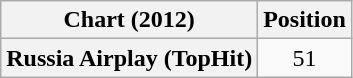<table class="wikitable plainrowheaders" style="text-align:center;">
<tr>
<th scope="col">Chart (2012)</th>
<th scope="col">Position</th>
</tr>
<tr>
<th scope="row">Russia Airplay (TopHit)</th>
<td style="text-align:center;">51</td>
</tr>
</table>
